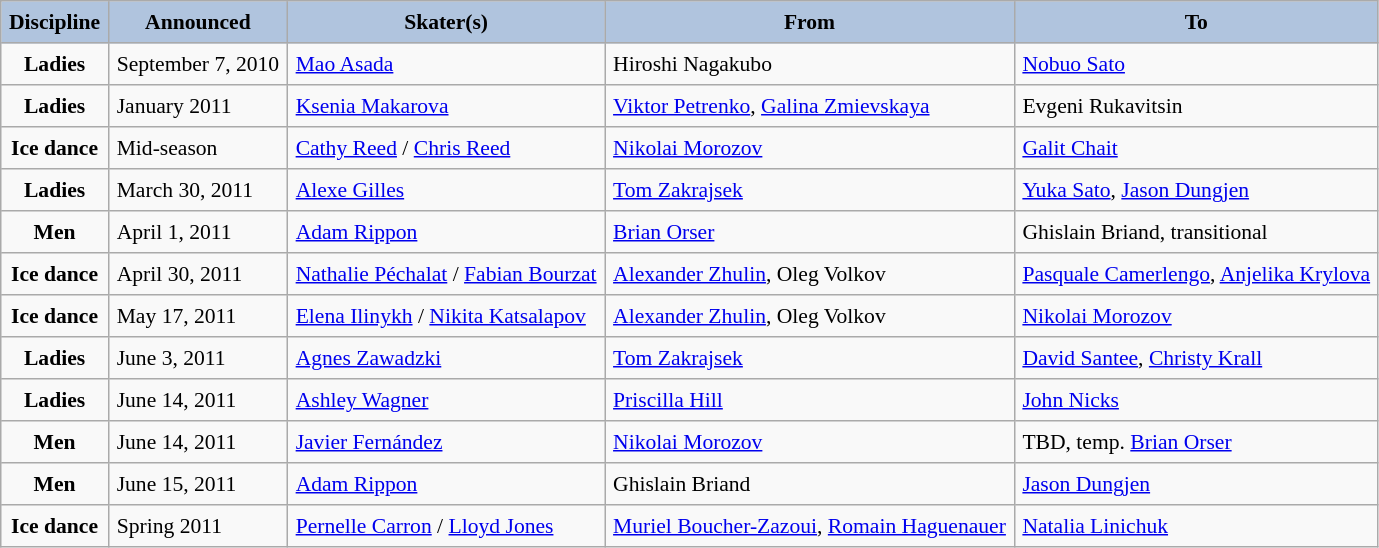<table border="2" cellpadding="5" cellspacing="0" style="margin: 1em 1em 1em 0; background: #f9f9f9; border: 1px #aaa solid; border-collapse: collapse; font-size: 90%;">
<tr bgcolor="#B0C4DE" align="center">
<th>Discipline</th>
<th>Announced</th>
<th>Skater(s)</th>
<th>From</th>
<th>To</th>
</tr>
<tr>
<th>Ladies</th>
<td>September 7, 2010</td>
<td><a href='#'>Mao Asada</a></td>
<td>Hiroshi Nagakubo</td>
<td><a href='#'>Nobuo Sato</a></td>
</tr>
<tr>
<th>Ladies</th>
<td>January 2011</td>
<td><a href='#'>Ksenia Makarova</a></td>
<td><a href='#'>Viktor Petrenko</a>, <a href='#'>Galina Zmievskaya</a></td>
<td>Evgeni Rukavitsin</td>
</tr>
<tr>
<th>Ice dance</th>
<td>Mid-season</td>
<td><a href='#'>Cathy Reed</a> / <a href='#'>Chris Reed</a></td>
<td><a href='#'>Nikolai Morozov</a></td>
<td><a href='#'>Galit Chait</a></td>
</tr>
<tr>
<th>Ladies</th>
<td>March 30, 2011</td>
<td><a href='#'>Alexe Gilles</a></td>
<td><a href='#'>Tom Zakrajsek</a></td>
<td><a href='#'>Yuka Sato</a>, <a href='#'>Jason Dungjen</a></td>
</tr>
<tr>
<th>Men</th>
<td>April 1, 2011</td>
<td><a href='#'>Adam Rippon</a></td>
<td><a href='#'>Brian Orser</a></td>
<td>Ghislain Briand, transitional</td>
</tr>
<tr>
<th>Ice dance</th>
<td>April 30, 2011</td>
<td><a href='#'>Nathalie Péchalat</a> / <a href='#'>Fabian Bourzat</a></td>
<td><a href='#'>Alexander Zhulin</a>, Oleg Volkov</td>
<td><a href='#'>Pasquale Camerlengo</a>, <a href='#'>Anjelika Krylova</a></td>
</tr>
<tr>
<th>Ice dance</th>
<td>May 17, 2011</td>
<td><a href='#'>Elena Ilinykh</a> / <a href='#'>Nikita Katsalapov</a></td>
<td><a href='#'>Alexander Zhulin</a>, Oleg Volkov</td>
<td><a href='#'>Nikolai Morozov</a></td>
</tr>
<tr>
<th>Ladies</th>
<td>June 3, 2011</td>
<td><a href='#'>Agnes Zawadzki</a></td>
<td><a href='#'>Tom Zakrajsek</a></td>
<td><a href='#'>David Santee</a>, <a href='#'>Christy Krall</a></td>
</tr>
<tr>
<th>Ladies</th>
<td>June 14, 2011</td>
<td><a href='#'>Ashley Wagner</a></td>
<td><a href='#'>Priscilla Hill</a></td>
<td><a href='#'>John Nicks</a></td>
</tr>
<tr>
<th>Men</th>
<td>June 14, 2011</td>
<td><a href='#'>Javier Fernández</a></td>
<td><a href='#'>Nikolai Morozov</a></td>
<td>TBD, temp. <a href='#'>Brian Orser</a></td>
</tr>
<tr>
<th>Men</th>
<td>June 15, 2011</td>
<td><a href='#'>Adam Rippon</a></td>
<td>Ghislain Briand</td>
<td><a href='#'>Jason Dungjen</a></td>
</tr>
<tr>
<th>Ice dance</th>
<td>Spring 2011</td>
<td><a href='#'>Pernelle Carron</a> / <a href='#'>Lloyd Jones</a></td>
<td><a href='#'>Muriel Boucher-Zazoui</a>, <a href='#'>Romain Haguenauer</a></td>
<td><a href='#'>Natalia Linichuk</a></td>
</tr>
</table>
